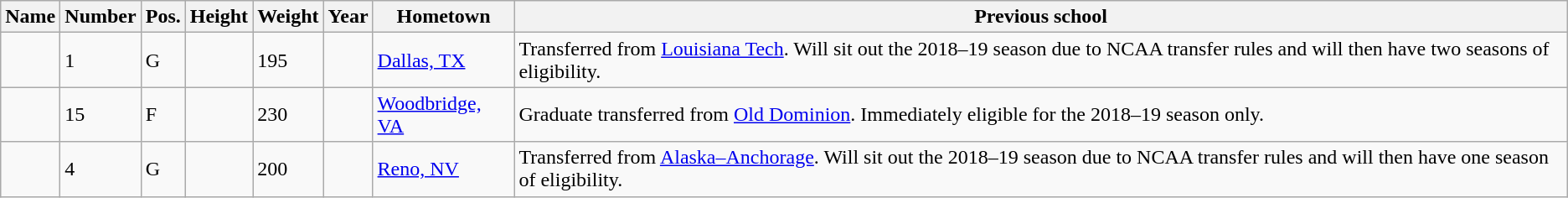<table class="wikitable sortable" border="1">
<tr>
<th>Name</th>
<th>Number</th>
<th>Pos.</th>
<th>Height</th>
<th>Weight</th>
<th>Year</th>
<th>Hometown</th>
<th class="unsortable">Previous school</th>
</tr>
<tr>
<td></td>
<td>1</td>
<td>G</td>
<td></td>
<td>195</td>
<td></td>
<td><a href='#'>Dallas, TX</a></td>
<td>Transferred from <a href='#'>Louisiana Tech</a>. Will sit out the 2018–19 season due to NCAA transfer rules and will then have two seasons of eligibility.</td>
</tr>
<tr>
<td></td>
<td>15</td>
<td>F</td>
<td></td>
<td>230</td>
<td></td>
<td><a href='#'>Woodbridge, VA</a></td>
<td>Graduate transferred from <a href='#'>Old Dominion</a>. Immediately eligible for the 2018–19 season only.</td>
</tr>
<tr>
<td></td>
<td>4</td>
<td>G</td>
<td></td>
<td>200</td>
<td></td>
<td><a href='#'>Reno, NV</a></td>
<td>Transferred from <a href='#'>Alaska–Anchorage</a>. Will sit out the 2018–19 season due to NCAA transfer rules and will then have one season of eligibility.</td>
</tr>
</table>
